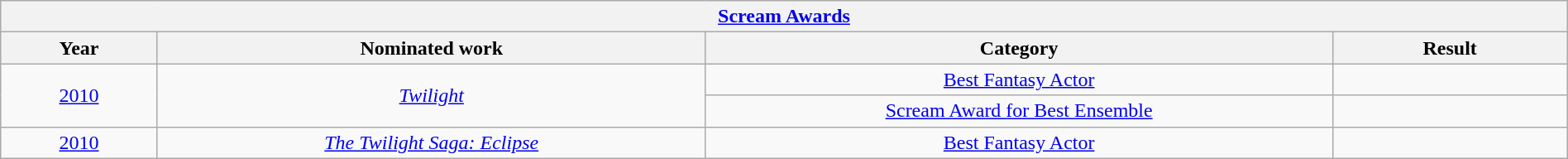<table width="100%" class="wikitable">
<tr>
<th colspan="4" align="center"><strong><a href='#'>Scream Awards</a></strong></th>
</tr>
<tr>
<th width="10%">Year</th>
<th width="35%">Nominated work</th>
<th width="40%">Category</th>
<th width="15%">Result</th>
</tr>
<tr>
<td rowspan="2" style="text-align:center;"><a href='#'>2010</a></td>
<td rowspan="2" style="text-align:center;"><em><a href='#'>Twilight</a></em></td>
<td style="text-align:center;"><a href='#'>Best Fantasy Actor</a></td>
<td></td>
</tr>
<tr>
<td style="text-align:center;"><a href='#'>Scream Award for Best Ensemble</a></td>
<td></td>
</tr>
<tr>
<td style="text-align:center;"><a href='#'>2010</a></td>
<td style="text-align:center;"><em><a href='#'>The Twilight Saga: Eclipse</a></em></td>
<td style="text-align:center;"><a href='#'>Best Fantasy Actor</a></td>
<td></td>
</tr>
</table>
